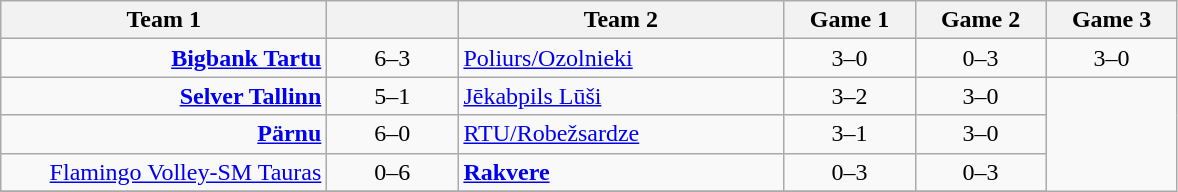<table class=wikitable style="text-align:center">
<tr>
<th width=210>Team 1</th>
<th width=80></th>
<th width=210>Team 2</th>
<th width=80>Game 1</th>
<th width=80>Game 2</th>
<th width=80>Game 3</th>
</tr>
<tr>
<td align=right><strong><a href='#'>Bigbank Tartu</a> </strong></td>
<td>6–3</td>
<td align=left> <a href='#'>Poliurs/Ozolnieki</a></td>
<td>3–0</td>
<td>0–3</td>
<td>3–0</td>
</tr>
<tr>
<td align=right><strong><a href='#'>Selver Tallinn</a> </strong></td>
<td>5–1</td>
<td align=left> <a href='#'>Jēkabpils Lūši</a></td>
<td>3–2</td>
<td>3–0</td>
</tr>
<tr>
<td align=right><strong><a href='#'>Pärnu</a> </strong></td>
<td>6–0</td>
<td align=left> <a href='#'>RTU/Robežsardze</a></td>
<td>3–1</td>
<td>3–0</td>
</tr>
<tr>
<td align=right><a href='#'>Flamingo Volley-SM Tauras</a> </td>
<td>0–6</td>
<td align=left> <strong><a href='#'>Rakvere</a></strong></td>
<td>0–3</td>
<td>0–3</td>
</tr>
<tr>
</tr>
</table>
